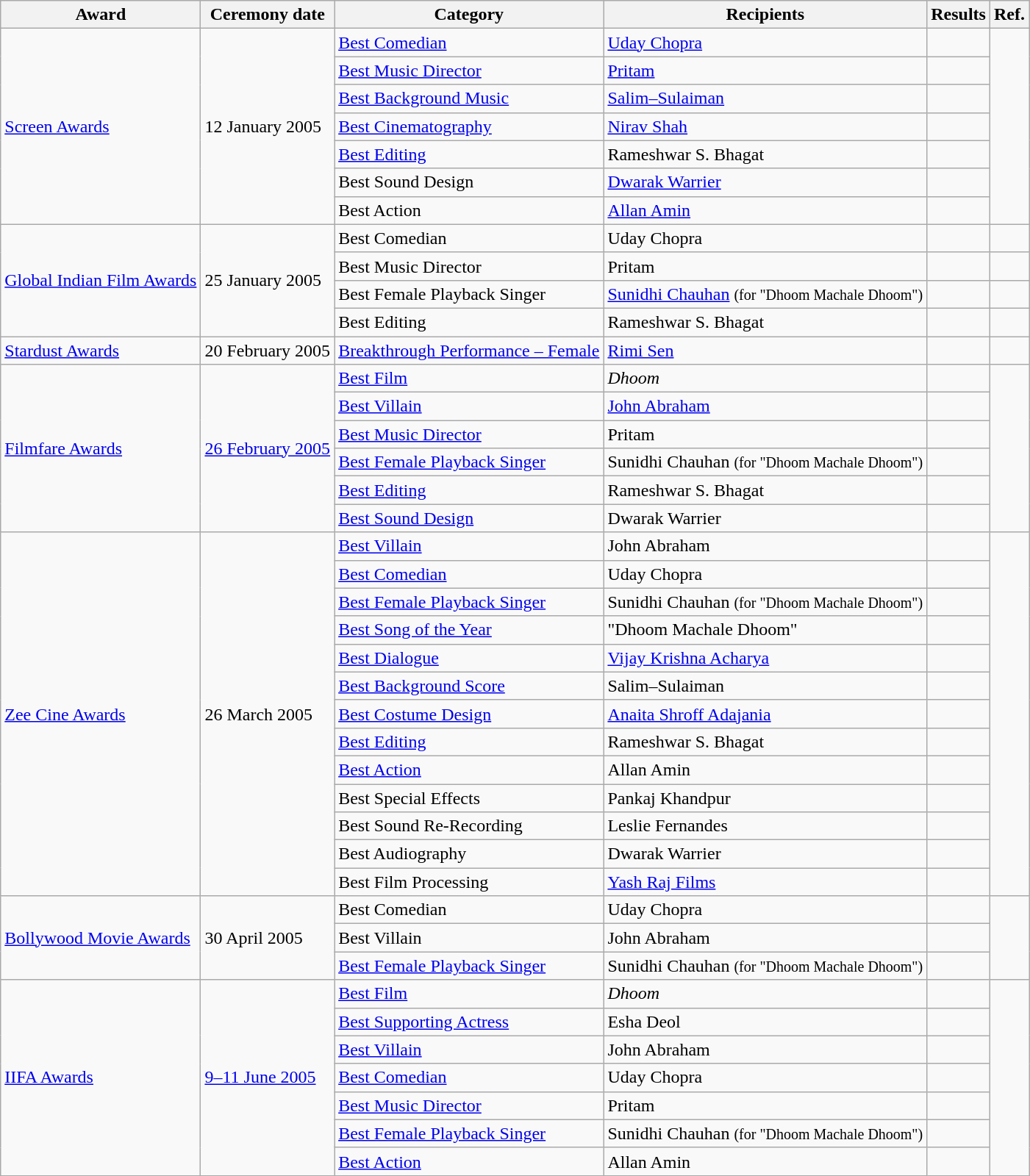<table class="wikitable plainrowheaders sortable">
<tr>
<th>Award</th>
<th>Ceremony date</th>
<th>Category</th>
<th>Recipients</th>
<th>Results</th>
<th>Ref.</th>
</tr>
<tr>
<td rowspan="7"><a href='#'>Screen Awards</a></td>
<td rowspan="7">12 January 2005</td>
<td><a href='#'>Best Comedian</a></td>
<td><a href='#'>Uday Chopra</a></td>
<td></td>
<td rowspan="7"></td>
</tr>
<tr>
<td><a href='#'>Best Music Director</a></td>
<td><a href='#'>Pritam</a></td>
<td></td>
</tr>
<tr>
<td><a href='#'>Best Background Music</a></td>
<td><a href='#'>Salim–Sulaiman</a></td>
<td></td>
</tr>
<tr>
<td><a href='#'>Best Cinematography</a></td>
<td><a href='#'>Nirav Shah</a></td>
<td></td>
</tr>
<tr>
<td><a href='#'>Best Editing</a></td>
<td>Rameshwar S. Bhagat</td>
<td></td>
</tr>
<tr>
<td>Best Sound Design</td>
<td><a href='#'>Dwarak Warrier</a></td>
<td></td>
</tr>
<tr>
<td>Best Action</td>
<td><a href='#'>Allan Amin</a></td>
<td></td>
</tr>
<tr>
<td rowspan="4"><a href='#'>Global Indian Film Awards</a></td>
<td rowspan="4">25 January 2005</td>
<td>Best Comedian</td>
<td>Uday Chopra</td>
<td></td>
<td></td>
</tr>
<tr>
<td>Best Music Director</td>
<td>Pritam</td>
<td></td>
</tr>
<tr>
<td>Best Female Playback Singer</td>
<td><a href='#'>Sunidhi Chauhan</a> <small>(for "Dhoom Machale Dhoom")</small></td>
<td></td>
<td></td>
</tr>
<tr>
<td>Best Editing</td>
<td>Rameshwar S. Bhagat</td>
<td></td>
<td></td>
</tr>
<tr>
<td><a href='#'>Stardust Awards</a></td>
<td>20 February 2005</td>
<td><a href='#'>Breakthrough Performance – Female</a></td>
<td><a href='#'>Rimi Sen</a></td>
<td></td>
<td></td>
</tr>
<tr>
<td rowspan="6"><a href='#'>Filmfare Awards</a></td>
<td rowspan="6"><a href='#'>26 February 2005</a></td>
<td><a href='#'>Best Film</a></td>
<td><em>Dhoom</em></td>
<td></td>
<td rowspan="6"></td>
</tr>
<tr>
<td><a href='#'>Best Villain</a></td>
<td><a href='#'>John Abraham</a></td>
<td></td>
</tr>
<tr>
<td><a href='#'>Best Music Director</a></td>
<td>Pritam</td>
<td></td>
</tr>
<tr>
<td><a href='#'>Best Female Playback Singer</a></td>
<td>Sunidhi Chauhan <small>(for "Dhoom Machale Dhoom")</small></td>
<td></td>
</tr>
<tr>
<td><a href='#'>Best Editing</a></td>
<td>Rameshwar S. Bhagat</td>
<td></td>
</tr>
<tr>
<td><a href='#'>Best Sound Design</a></td>
<td>Dwarak Warrier</td>
<td></td>
</tr>
<tr>
<td rowspan="13"><a href='#'>Zee Cine Awards</a></td>
<td rowspan="13">26 March 2005</td>
<td><a href='#'>Best Villain</a></td>
<td>John Abraham</td>
<td></td>
<td rowspan="13"></td>
</tr>
<tr>
<td><a href='#'>Best Comedian</a></td>
<td>Uday Chopra</td>
<td></td>
</tr>
<tr>
<td><a href='#'>Best Female Playback Singer</a></td>
<td>Sunidhi Chauhan <small>(for "Dhoom Machale Dhoom")</small></td>
<td></td>
</tr>
<tr>
<td><a href='#'>Best Song of the Year</a></td>
<td>"Dhoom Machale Dhoom"</td>
<td></td>
</tr>
<tr>
<td><a href='#'>Best Dialogue</a></td>
<td><a href='#'>Vijay Krishna Acharya</a></td>
<td></td>
</tr>
<tr>
<td><a href='#'>Best Background Score</a></td>
<td>Salim–Sulaiman</td>
<td></td>
</tr>
<tr>
<td><a href='#'>Best Costume Design</a></td>
<td><a href='#'>Anaita Shroff Adajania</a></td>
<td></td>
</tr>
<tr>
<td><a href='#'>Best Editing</a></td>
<td>Rameshwar S. Bhagat</td>
<td></td>
</tr>
<tr>
<td><a href='#'>Best Action</a></td>
<td>Allan Amin</td>
<td></td>
</tr>
<tr>
<td>Best Special Effects</td>
<td>Pankaj Khandpur</td>
<td></td>
</tr>
<tr>
<td>Best Sound Re-Recording</td>
<td>Leslie Fernandes</td>
<td></td>
</tr>
<tr>
<td>Best Audiography</td>
<td>Dwarak Warrier</td>
<td></td>
</tr>
<tr>
<td>Best Film Processing</td>
<td><a href='#'>Yash Raj Films</a></td>
<td></td>
</tr>
<tr>
<td rowspan="3"><a href='#'>Bollywood Movie Awards</a></td>
<td rowspan="3">30 April 2005</td>
<td>Best Comedian</td>
<td>Uday Chopra</td>
<td></td>
<td rowspan="3"></td>
</tr>
<tr>
<td>Best Villain</td>
<td>John Abraham</td>
<td></td>
</tr>
<tr>
<td><a href='#'>Best Female Playback Singer</a></td>
<td>Sunidhi Chauhan <small>(for "Dhoom Machale Dhoom")</small></td>
<td></td>
</tr>
<tr>
<td rowspan="7"><a href='#'>IIFA Awards</a></td>
<td rowspan="7"><a href='#'>9–11 June 2005</a></td>
<td><a href='#'>Best Film</a></td>
<td><em>Dhoom</em></td>
<td></td>
<td rowspan="7"></td>
</tr>
<tr>
<td><a href='#'>Best Supporting Actress</a></td>
<td>Esha Deol</td>
<td></td>
</tr>
<tr>
<td><a href='#'>Best Villain</a></td>
<td>John Abraham</td>
<td></td>
</tr>
<tr>
<td><a href='#'>Best Comedian</a></td>
<td>Uday Chopra</td>
<td></td>
</tr>
<tr>
<td><a href='#'>Best Music Director</a></td>
<td>Pritam</td>
<td></td>
</tr>
<tr>
<td><a href='#'>Best Female Playback Singer</a></td>
<td>Sunidhi Chauhan <small>(for "Dhoom Machale Dhoom")</small></td>
<td></td>
</tr>
<tr>
<td><a href='#'>Best Action</a></td>
<td>Allan Amin</td>
<td></td>
</tr>
</table>
